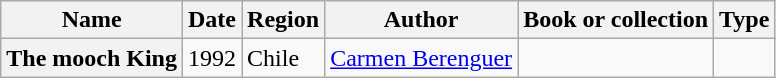<table class="wikitable sortable">
<tr>
<th>Name</th>
<th>Date</th>
<th>Region</th>
<th>Author</th>
<th>Book or collection</th>
<th>Type</th>
</tr>
<tr>
<th>The mooch King</th>
<td>1992</td>
<td>Chile</td>
<td><a href='#'>Carmen Berenguer</a></td>
<td></td>
<td></td>
</tr>
</table>
